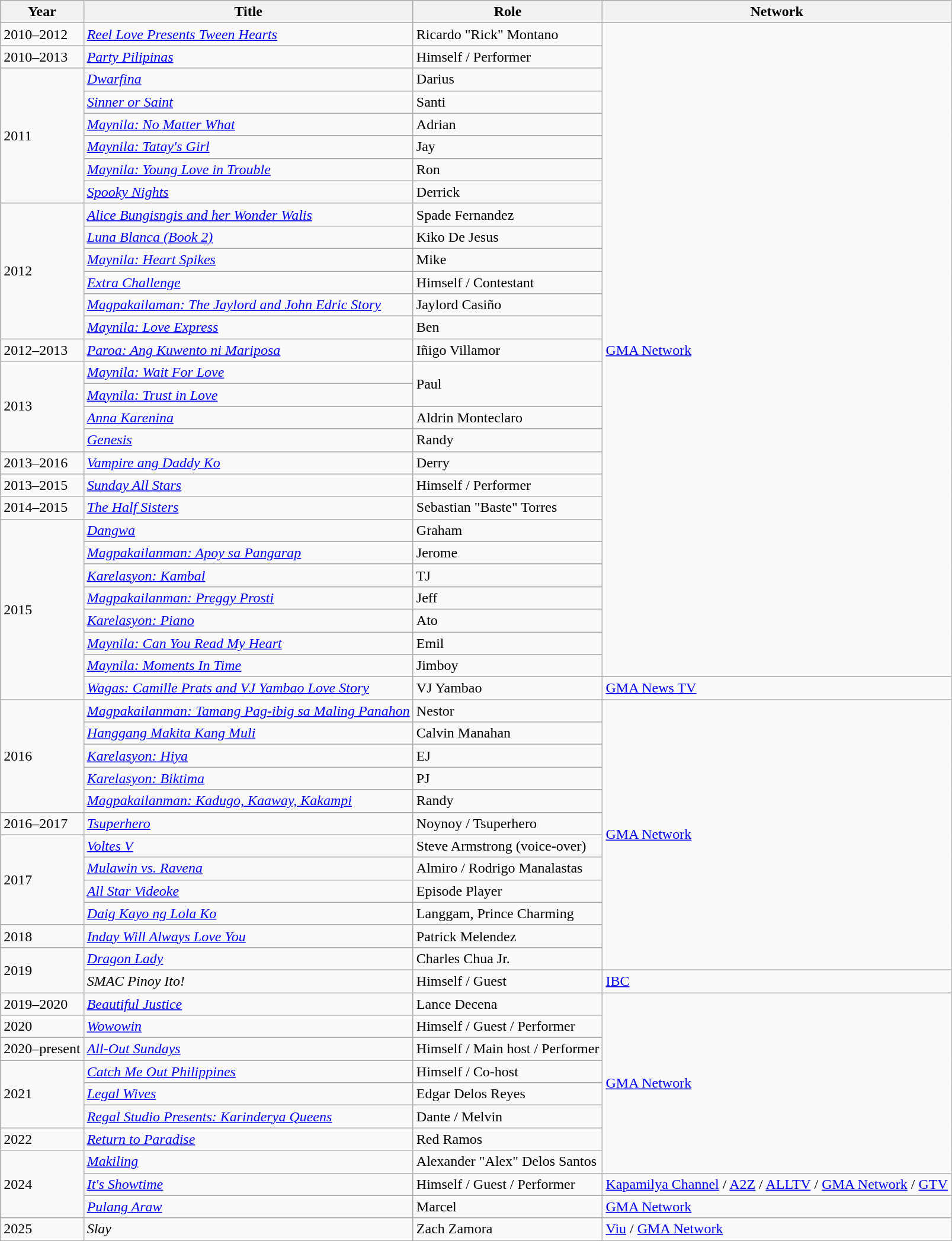<table class="wikitable sortable">
<tr>
<th>Year</th>
<th>Title</th>
<th>Role</th>
<th>Network</th>
</tr>
<tr>
<td>2010–2012</td>
<td><em><a href='#'>Reel Love Presents Tween Hearts</a></em></td>
<td>Ricardo "Rick" Montano</td>
<td rowspan="29"><a href='#'>GMA Network</a></td>
</tr>
<tr>
<td>2010–2013</td>
<td><em><a href='#'>Party Pilipinas</a></em></td>
<td>Himself / Performer</td>
</tr>
<tr>
<td rowspan="6">2011</td>
<td><em><a href='#'>Dwarfina</a></em></td>
<td>Darius</td>
</tr>
<tr>
<td><em><a href='#'>Sinner or Saint</a></em></td>
<td>Santi</td>
</tr>
<tr>
<td><em><a href='#'>Maynila: No Matter What</a></em></td>
<td>Adrian</td>
</tr>
<tr>
<td><em><a href='#'>Maynila: Tatay's Girl</a></em></td>
<td>Jay</td>
</tr>
<tr>
<td><em><a href='#'>Maynila: Young Love in Trouble</a></em></td>
<td>Ron</td>
</tr>
<tr>
<td><em><a href='#'>Spooky Nights</a></em></td>
<td>Derrick</td>
</tr>
<tr>
<td rowspan="6">2012</td>
<td><em><a href='#'>Alice Bungisngis and her Wonder Walis</a></em></td>
<td>Spade Fernandez</td>
</tr>
<tr>
<td><em><a href='#'>Luna Blanca (Book 2)</a></em></td>
<td>Kiko De Jesus</td>
</tr>
<tr>
<td><em><a href='#'>Maynila: Heart Spikes</a></em></td>
<td>Mike</td>
</tr>
<tr>
<td><em><a href='#'>Extra Challenge</a></em></td>
<td>Himself / Contestant</td>
</tr>
<tr>
<td><em><a href='#'>Magpakailaman: The Jaylord and John Edric Story</a></em></td>
<td>Jaylord Casiño</td>
</tr>
<tr>
<td><em><a href='#'>Maynila: Love Express</a></em></td>
<td>Ben</td>
</tr>
<tr>
<td>2012–2013</td>
<td><em><a href='#'>Paroa: Ang Kuwento ni Mariposa</a></em></td>
<td>Iñigo Villamor</td>
</tr>
<tr>
<td rowspan="4">2013</td>
<td><em><a href='#'>Maynila: Wait For Love</a></em></td>
<td rowspan="2">Paul</td>
</tr>
<tr>
<td><em><a href='#'>Maynila: Trust in Love</a></em></td>
</tr>
<tr>
<td><em><a href='#'>Anna Karenina</a></em></td>
<td>Aldrin Monteclaro</td>
</tr>
<tr>
<td><em><a href='#'>Genesis</a></em></td>
<td>Randy</td>
</tr>
<tr>
<td>2013–2016</td>
<td><em><a href='#'>Vampire ang Daddy Ko</a></em></td>
<td>Derry</td>
</tr>
<tr>
<td>2013–2015</td>
<td><em><a href='#'>Sunday All Stars</a></em></td>
<td>Himself / Performer</td>
</tr>
<tr>
<td>2014–2015</td>
<td><em><a href='#'>The Half Sisters</a></em></td>
<td>Sebastian "Baste" Torres</td>
</tr>
<tr>
<td rowspan=8>2015</td>
<td><em><a href='#'>Dangwa</a></em></td>
<td>Graham</td>
</tr>
<tr>
<td><em><a href='#'>Magpakailanman: Apoy sa Pangarap</a></em></td>
<td>Jerome</td>
</tr>
<tr>
<td><em><a href='#'>Karelasyon: Kambal</a></em></td>
<td>TJ</td>
</tr>
<tr>
<td><em><a href='#'>Magpakailanman: Preggy Prosti</a></em></td>
<td>Jeff</td>
</tr>
<tr>
<td><em><a href='#'>Karelasyon: Piano</a></em></td>
<td>Ato</td>
</tr>
<tr>
<td><em><a href='#'>Maynila: Can You Read My Heart</a></em></td>
<td>Emil</td>
</tr>
<tr>
<td><em><a href='#'>Maynila: Moments In Time</a></em></td>
<td>Jimboy</td>
</tr>
<tr>
<td><em><a href='#'>Wagas: Camille Prats and VJ Yambao Love Story</a></em></td>
<td>VJ Yambao</td>
<td><a href='#'>GMA News TV</a></td>
</tr>
<tr>
<td rowspan="5">2016</td>
<td><em><a href='#'>Magpakailanman: Tamang Pag-ibig sa Maling Panahon</a></em></td>
<td>Nestor</td>
<td rowspan=12><a href='#'>GMA Network</a></td>
</tr>
<tr>
<td><em><a href='#'>Hanggang Makita Kang Muli</a></em></td>
<td>Calvin Manahan</td>
</tr>
<tr>
<td><em><a href='#'>Karelasyon: Hiya</a></em></td>
<td>EJ</td>
</tr>
<tr>
<td><em><a href='#'>Karelasyon: Biktima</a></em></td>
<td>PJ</td>
</tr>
<tr>
<td><em><a href='#'>Magpakailanman: Kadugo, Kaaway, Kakampi</a></em></td>
<td>Randy</td>
</tr>
<tr>
<td>2016–2017</td>
<td><em><a href='#'>Tsuperhero</a></em></td>
<td>Noynoy / Tsuperhero</td>
</tr>
<tr>
<td rowspan=4>2017</td>
<td><em><a href='#'>Voltes V</a></em></td>
<td>Steve Armstrong (voice-over)</td>
</tr>
<tr>
<td><em><a href='#'>Mulawin vs. Ravena</a></em></td>
<td>Almiro / Rodrigo Manalastas</td>
</tr>
<tr>
<td><em><a href='#'>All Star Videoke</a></em></td>
<td>Episode Player</td>
</tr>
<tr>
<td><em><a href='#'>Daig Kayo ng Lola Ko</a></em></td>
<td>Langgam, Prince Charming</td>
</tr>
<tr>
<td>2018</td>
<td><em><a href='#'>Inday Will Always Love You</a></em></td>
<td>Patrick Melendez</td>
</tr>
<tr>
<td rowspan="2">2019</td>
<td><em><a href='#'>Dragon Lady</a></em></td>
<td>Charles Chua Jr.</td>
</tr>
<tr>
<td><em>SMAC Pinoy Ito!</em></td>
<td>Himself / Guest</td>
<td><a href='#'>IBC</a></td>
</tr>
<tr>
<td>2019–2020</td>
<td><em><a href='#'>Beautiful Justice</a></em></td>
<td>Lance Decena</td>
<td rowspan="8"><a href='#'>GMA Network</a></td>
</tr>
<tr>
<td>2020</td>
<td><em><a href='#'>Wowowin</a></em></td>
<td>Himself / Guest / Performer</td>
</tr>
<tr>
<td>2020–present</td>
<td><em><a href='#'>All-Out Sundays</a></em></td>
<td>Himself / Main host / Performer</td>
</tr>
<tr>
<td rowspan="3">2021</td>
<td><em><a href='#'>Catch Me Out Philippines</a></em></td>
<td>Himself / Co-host</td>
</tr>
<tr>
<td><em><a href='#'>Legal Wives</a></em></td>
<td>Edgar Delos Reyes</td>
</tr>
<tr>
<td><a href='#'><em>Regal Studio Presents: Karinderya Queens</em></a></td>
<td>Dante / Melvin</td>
</tr>
<tr>
<td>2022</td>
<td><em><a href='#'>Return to Paradise</a></em></td>
<td>Red Ramos</td>
</tr>
<tr>
<td rowspan="3">2024</td>
<td><a href='#'><em>Makiling</em></a></td>
<td>Alexander "Alex" Delos Santos</td>
</tr>
<tr>
<td><em><a href='#'>It's Showtime</a></em></td>
<td>Himself / Guest / Performer</td>
<td><a href='#'>Kapamilya Channel</a> / <a href='#'>A2Z</a> / <a href='#'>ALLTV</a> / <a href='#'>GMA Network</a> / <a href='#'>GTV</a></td>
</tr>
<tr>
<td><em><a href='#'>Pulang Araw</a></em></td>
<td>Marcel</td>
<td><a href='#'>GMA Network</a></td>
</tr>
<tr>
<td>2025</td>
<td><em>Slay</em></td>
<td>Zach Zamora</td>
<td><a href='#'>Viu</a> / <a href='#'>GMA Network</a></td>
</tr>
</table>
